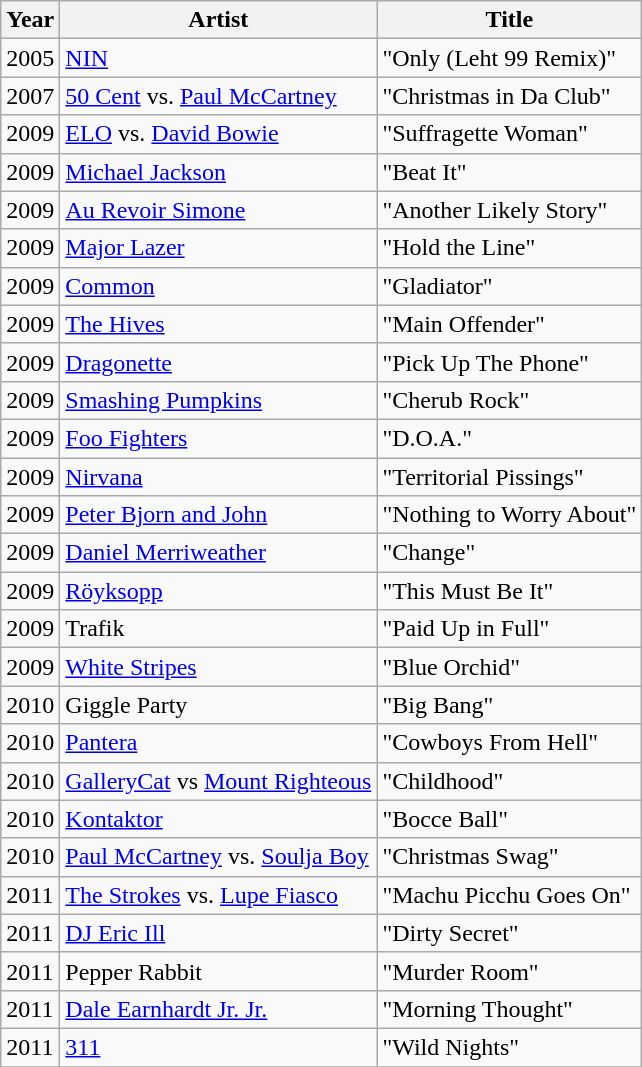<table class="wikitable">
<tr>
<th>Year</th>
<th>Artist</th>
<th>Title</th>
</tr>
<tr>
<td>2005</td>
<td><a href='#'>NIN</a></td>
<td>"Only (Leht 99 Remix)"</td>
</tr>
<tr>
<td>2007</td>
<td><a href='#'>50 Cent</a> vs. <a href='#'>Paul McCartney</a></td>
<td>"Christmas in Da Club"</td>
</tr>
<tr>
<td>2009</td>
<td><a href='#'>ELO</a> vs. <a href='#'>David Bowie</a></td>
<td>"Suffragette Woman"</td>
</tr>
<tr>
<td>2009</td>
<td><a href='#'>Michael Jackson</a></td>
<td>"Beat It"</td>
</tr>
<tr>
<td>2009</td>
<td><a href='#'>Au Revoir Simone</a></td>
<td>"Another Likely Story"</td>
</tr>
<tr>
<td>2009</td>
<td><a href='#'>Major Lazer</a></td>
<td>"Hold the Line"</td>
</tr>
<tr>
<td>2009</td>
<td><a href='#'>Common</a></td>
<td>"Gladiator"</td>
</tr>
<tr>
<td>2009</td>
<td><a href='#'>The Hives</a></td>
<td>"Main Offender"</td>
</tr>
<tr>
<td>2009</td>
<td><a href='#'>Dragonette</a></td>
<td>"Pick Up The Phone"</td>
</tr>
<tr>
<td>2009</td>
<td><a href='#'>Smashing Pumpkins</a></td>
<td>"Cherub Rock"</td>
</tr>
<tr>
<td>2009</td>
<td><a href='#'>Foo Fighters</a></td>
<td>"D.O.A."</td>
</tr>
<tr>
<td>2009</td>
<td><a href='#'>Nirvana</a></td>
<td>"Territorial Pissings"</td>
</tr>
<tr>
<td>2009</td>
<td><a href='#'>Peter Bjorn and John</a></td>
<td>"Nothing to Worry About"</td>
</tr>
<tr>
<td>2009</td>
<td><a href='#'>Daniel Merriweather</a></td>
<td>"Change"</td>
</tr>
<tr>
<td>2009</td>
<td><a href='#'>Röyksopp</a></td>
<td>"This Must Be It"</td>
</tr>
<tr>
<td>2009</td>
<td>Trafik</td>
<td>"Paid Up in Full"</td>
</tr>
<tr>
<td>2009</td>
<td><a href='#'>White Stripes</a></td>
<td>"Blue Orchid"</td>
</tr>
<tr>
<td>2010</td>
<td>Giggle Party</td>
<td>"Big Bang"</td>
</tr>
<tr>
<td>2010</td>
<td><a href='#'>Pantera</a></td>
<td>"Cowboys From Hell"</td>
</tr>
<tr>
<td>2010</td>
<td><a href='#'>GalleryCat</a> vs <a href='#'>Mount Righteous</a></td>
<td>"Childhood"</td>
</tr>
<tr>
<td>2010</td>
<td><a href='#'>Kontaktor</a></td>
<td>"Bocce Ball"</td>
</tr>
<tr>
<td>2010</td>
<td><a href='#'>Paul McCartney</a> vs. <a href='#'>Soulja Boy</a></td>
<td>"Christmas Swag"</td>
</tr>
<tr>
<td>2011</td>
<td><a href='#'>The Strokes</a> vs. <a href='#'>Lupe Fiasco</a></td>
<td>"Machu Picchu Goes On"</td>
</tr>
<tr>
<td>2011</td>
<td><a href='#'>DJ Eric Ill</a></td>
<td>"Dirty Secret"</td>
</tr>
<tr>
<td>2011</td>
<td>Pepper Rabbit</td>
<td>"Murder Room"</td>
</tr>
<tr>
<td>2011</td>
<td><a href='#'>Dale Earnhardt Jr. Jr.</a></td>
<td>"Morning Thought"</td>
</tr>
<tr>
<td>2011</td>
<td><a href='#'>311</a></td>
<td>"Wild Nights"</td>
</tr>
<tr>
</tr>
</table>
